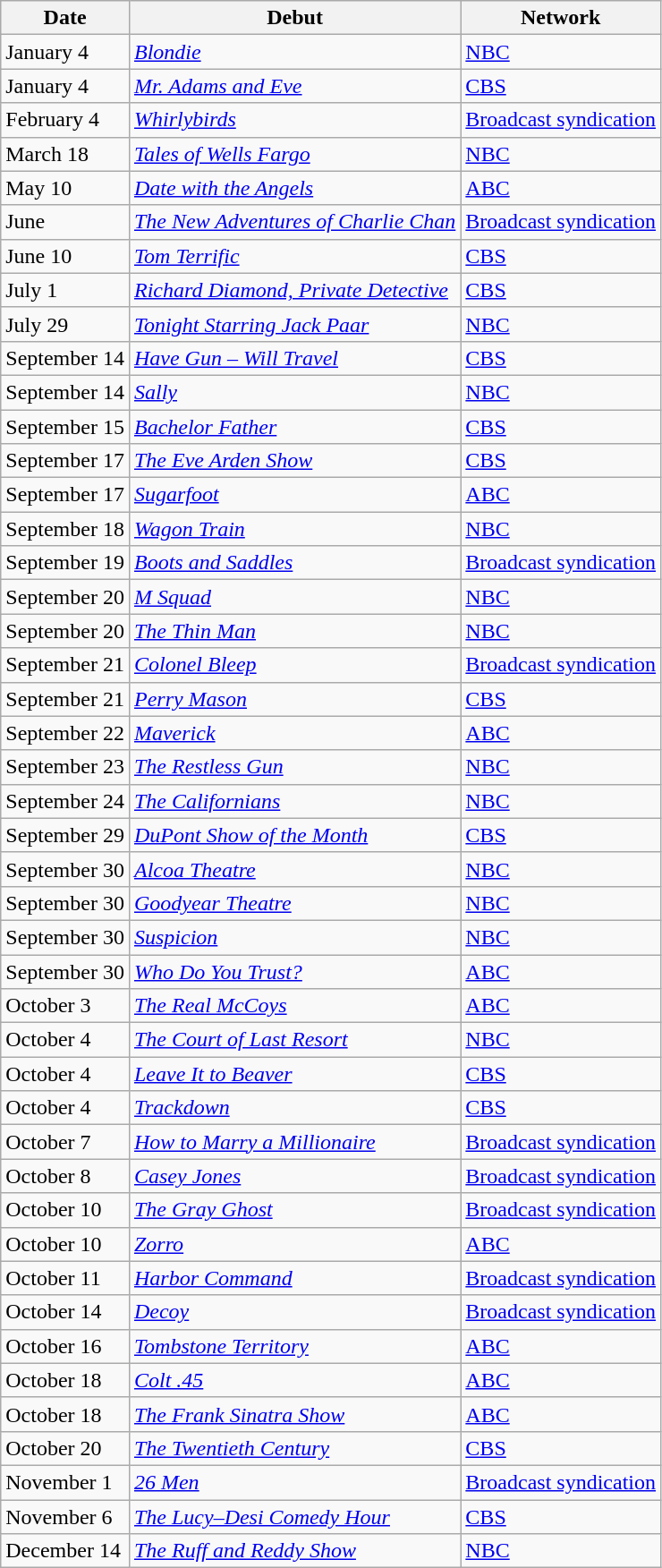<table class="wikitable sortable">
<tr>
<th>Date</th>
<th>Debut</th>
<th>Network</th>
</tr>
<tr>
<td>January 4</td>
<td><em><a href='#'>Blondie</a></em></td>
<td><a href='#'>NBC</a></td>
</tr>
<tr>
<td>January 4</td>
<td><em><a href='#'>Mr. Adams and Eve</a></em></td>
<td><a href='#'>CBS</a></td>
</tr>
<tr>
<td>February 4</td>
<td><em><a href='#'>Whirlybirds</a></em></td>
<td><a href='#'>Broadcast syndication</a></td>
</tr>
<tr>
<td>March 18</td>
<td><em><a href='#'>Tales of Wells Fargo</a></em></td>
<td><a href='#'>NBC</a></td>
</tr>
<tr>
<td>May 10</td>
<td><em><a href='#'>Date with the Angels</a></em></td>
<td><a href='#'>ABC</a></td>
</tr>
<tr>
<td>June</td>
<td><em><a href='#'>The New Adventures of Charlie Chan</a></em></td>
<td><a href='#'>Broadcast syndication</a></td>
</tr>
<tr>
<td>June 10</td>
<td><em><a href='#'>Tom Terrific</a></em></td>
<td><a href='#'>CBS</a></td>
</tr>
<tr>
<td>July 1</td>
<td><em><a href='#'>Richard Diamond, Private Detective</a></em></td>
<td><a href='#'>CBS</a></td>
</tr>
<tr>
<td>July 29</td>
<td><em><a href='#'>Tonight Starring Jack Paar</a></em></td>
<td><a href='#'>NBC</a></td>
</tr>
<tr>
<td>September 14</td>
<td><em><a href='#'>Have Gun – Will Travel</a></em></td>
<td><a href='#'>CBS</a></td>
</tr>
<tr>
<td>September 14</td>
<td><em><a href='#'>Sally</a></em></td>
<td><a href='#'>NBC</a></td>
</tr>
<tr>
<td>September 15</td>
<td><em><a href='#'>Bachelor Father</a></em></td>
<td><a href='#'>CBS</a></td>
</tr>
<tr>
<td>September 17</td>
<td><em><a href='#'>The Eve Arden Show</a></em></td>
<td><a href='#'>CBS</a></td>
</tr>
<tr>
<td>September 17</td>
<td><em><a href='#'>Sugarfoot</a></em></td>
<td><a href='#'>ABC</a></td>
</tr>
<tr>
<td>September 18</td>
<td><em><a href='#'>Wagon Train</a></em></td>
<td><a href='#'>NBC</a></td>
</tr>
<tr>
<td>September 19</td>
<td><em><a href='#'>Boots and Saddles</a></em></td>
<td><a href='#'>Broadcast syndication</a></td>
</tr>
<tr>
<td>September 20</td>
<td><em><a href='#'>M Squad</a></em></td>
<td><a href='#'>NBC</a></td>
</tr>
<tr>
<td>September 20</td>
<td><em><a href='#'>The Thin Man</a></em></td>
<td><a href='#'>NBC</a></td>
</tr>
<tr>
<td>September 21</td>
<td><em><a href='#'>Colonel Bleep</a></em></td>
<td><a href='#'>Broadcast syndication</a></td>
</tr>
<tr>
<td>September 21</td>
<td><em><a href='#'>Perry Mason</a></em></td>
<td><a href='#'>CBS</a></td>
</tr>
<tr>
<td>September 22</td>
<td><em><a href='#'>Maverick</a></em></td>
<td><a href='#'>ABC</a></td>
</tr>
<tr>
<td>September 23</td>
<td><em><a href='#'>The Restless Gun</a></em></td>
<td><a href='#'>NBC</a></td>
</tr>
<tr>
<td>September 24</td>
<td><em><a href='#'>The Californians</a></em></td>
<td><a href='#'>NBC</a></td>
</tr>
<tr>
<td>September 29</td>
<td><em><a href='#'>DuPont Show of the Month</a></em></td>
<td><a href='#'>CBS</a></td>
</tr>
<tr>
<td>September 30</td>
<td><em><a href='#'>Alcoa Theatre</a></em></td>
<td><a href='#'>NBC</a></td>
</tr>
<tr>
<td>September 30</td>
<td><em><a href='#'>Goodyear Theatre</a></em></td>
<td><a href='#'>NBC</a></td>
</tr>
<tr>
<td>September 30</td>
<td><em><a href='#'>Suspicion</a></em></td>
<td><a href='#'>NBC</a></td>
</tr>
<tr>
<td>September 30</td>
<td><em><a href='#'>Who Do You Trust?</a></em></td>
<td><a href='#'>ABC</a></td>
</tr>
<tr>
<td>October 3</td>
<td><em><a href='#'>The Real McCoys</a></em></td>
<td><a href='#'>ABC</a></td>
</tr>
<tr>
<td>October 4</td>
<td><em><a href='#'>The Court of Last Resort</a></em></td>
<td><a href='#'>NBC</a></td>
</tr>
<tr>
<td>October 4</td>
<td><em><a href='#'>Leave It to Beaver</a></em></td>
<td><a href='#'>CBS</a></td>
</tr>
<tr>
<td>October 4</td>
<td><em><a href='#'>Trackdown</a></em></td>
<td><a href='#'>CBS</a></td>
</tr>
<tr>
<td>October 7</td>
<td><em><a href='#'>How to Marry a Millionaire</a></em></td>
<td><a href='#'>Broadcast syndication</a></td>
</tr>
<tr>
<td>October 8</td>
<td><em><a href='#'>Casey Jones</a></em></td>
<td><a href='#'>Broadcast syndication</a></td>
</tr>
<tr>
<td>October 10</td>
<td><em><a href='#'>The Gray Ghost</a></em></td>
<td><a href='#'>Broadcast syndication</a></td>
</tr>
<tr>
<td>October 10</td>
<td><em><a href='#'>Zorro</a></em></td>
<td><a href='#'>ABC</a></td>
</tr>
<tr>
<td>October 11</td>
<td><em><a href='#'>Harbor Command</a></em></td>
<td><a href='#'>Broadcast syndication</a></td>
</tr>
<tr>
<td>October 14</td>
<td><em><a href='#'>Decoy</a></em></td>
<td><a href='#'>Broadcast syndication</a></td>
</tr>
<tr>
<td>October 16</td>
<td><em><a href='#'>Tombstone Territory</a></em></td>
<td><a href='#'>ABC</a></td>
</tr>
<tr>
<td>October 18</td>
<td><em><a href='#'>Colt .45</a></em></td>
<td><a href='#'>ABC</a></td>
</tr>
<tr>
<td>October 18</td>
<td><em><a href='#'>The Frank Sinatra Show</a></em></td>
<td><a href='#'>ABC</a></td>
</tr>
<tr>
<td>October 20</td>
<td><em><a href='#'>The Twentieth Century</a></em></td>
<td><a href='#'>CBS</a></td>
</tr>
<tr>
<td>November 1</td>
<td><em><a href='#'>26 Men</a></em></td>
<td><a href='#'>Broadcast syndication</a></td>
</tr>
<tr>
<td>November 6</td>
<td><em><a href='#'>The Lucy–Desi Comedy Hour</a></em></td>
<td><a href='#'>CBS</a></td>
</tr>
<tr>
<td>December 14</td>
<td><em><a href='#'>The Ruff and Reddy Show</a></em></td>
<td><a href='#'>NBC</a></td>
</tr>
</table>
